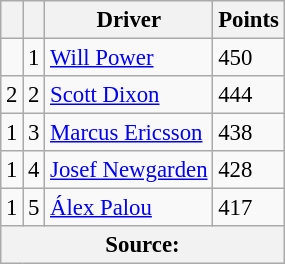<table class="wikitable" style="font-size: 95%;">
<tr>
<th scope="col"></th>
<th scope="col"></th>
<th scope="col">Driver</th>
<th scope="col">Points</th>
</tr>
<tr>
<td align="left"></td>
<td align="center">1</td>
<td> <a href='#'>Will Power</a></td>
<td align="left">450</td>
</tr>
<tr>
<td align="left"> 2</td>
<td align="center">2</td>
<td> <a href='#'>Scott Dixon</a></td>
<td align="left">444</td>
</tr>
<tr>
<td align="left"> 1</td>
<td align="center">3</td>
<td> <a href='#'>Marcus Ericsson</a></td>
<td align="left">438</td>
</tr>
<tr>
<td align="left"> 1</td>
<td align="center">4</td>
<td> <a href='#'>Josef Newgarden</a></td>
<td align="left">428</td>
</tr>
<tr>
<td align="left"> 1</td>
<td align="center">5</td>
<td> <a href='#'>Álex Palou</a></td>
<td align="left">417</td>
</tr>
<tr>
<th colspan=4>Source:</th>
</tr>
</table>
